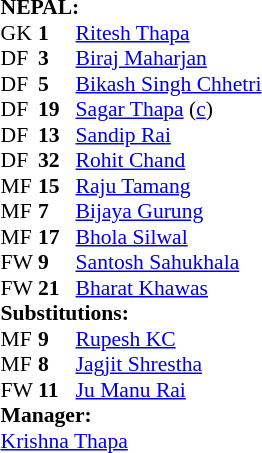<table style="font-size: 90%" cellspacing="0" cellpadding="0" align="center">
<tr>
<td colspan=4><br><strong>NEPAL:</strong></td>
</tr>
<tr>
<th width=25></th>
<th width=25></th>
</tr>
<tr>
<td>GK</td>
<td><strong>1</strong></td>
<td><a href='#'>Ritesh Thapa</a></td>
<td></td>
</tr>
<tr>
<td>DF</td>
<td><strong>3</strong></td>
<td><a href='#'>Biraj Maharjan</a></td>
</tr>
<tr>
<td>DF</td>
<td><strong>5</strong></td>
<td><a href='#'>Bikash Singh Chhetri</a></td>
</tr>
<tr>
<td>DF</td>
<td><strong>19</strong></td>
<td><a href='#'>Sagar Thapa</a> (<a href='#'>c</a>)</td>
</tr>
<tr>
<td>DF</td>
<td><strong>13</strong></td>
<td><a href='#'>Sandip Rai</a></td>
</tr>
<tr>
<td>DF</td>
<td><strong>32</strong></td>
<td><a href='#'>Rohit Chand</a></td>
</tr>
<tr>
<td>MF</td>
<td><strong>15</strong></td>
<td><a href='#'>Raju Tamang</a></td>
<td></td>
<td></td>
</tr>
<tr>
<td>MF</td>
<td><strong>7</strong></td>
<td><a href='#'>Bijaya Gurung</a></td>
<td></td>
<td></td>
</tr>
<tr>
<td>MF</td>
<td><strong>17</strong></td>
<td><a href='#'>Bhola Silwal</a></td>
<td></td>
<td></td>
</tr>
<tr>
<td>FW</td>
<td><strong>9</strong></td>
<td><a href='#'>Santosh Sahukhala</a></td>
</tr>
<tr>
<td>FW</td>
<td><strong>21</strong></td>
<td><a href='#'>Bharat Khawas</a></td>
</tr>
<tr>
<td colspan=3><strong>Substitutions:</strong></td>
</tr>
<tr>
<td>MF</td>
<td><strong>9</strong></td>
<td><a href='#'>Rupesh KC</a></td>
<td></td>
<td></td>
</tr>
<tr>
<td>MF</td>
<td><strong>8</strong></td>
<td><a href='#'>Jagjit Shrestha</a></td>
<td></td>
<td></td>
</tr>
<tr>
<td>FW</td>
<td><strong>11</strong></td>
<td><a href='#'>Ju Manu Rai</a></td>
<td></td>
<td></td>
</tr>
<tr>
<td colspan=3><strong>Manager:</strong></td>
</tr>
<tr>
<td colspan=3> <a href='#'>Krishna Thapa</a></td>
</tr>
</table>
